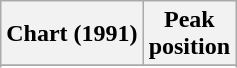<table class="wikitable sortable">
<tr>
<th align="left">Chart (1991)</th>
<th align="center">Peak<br>position</th>
</tr>
<tr>
</tr>
<tr>
</tr>
</table>
